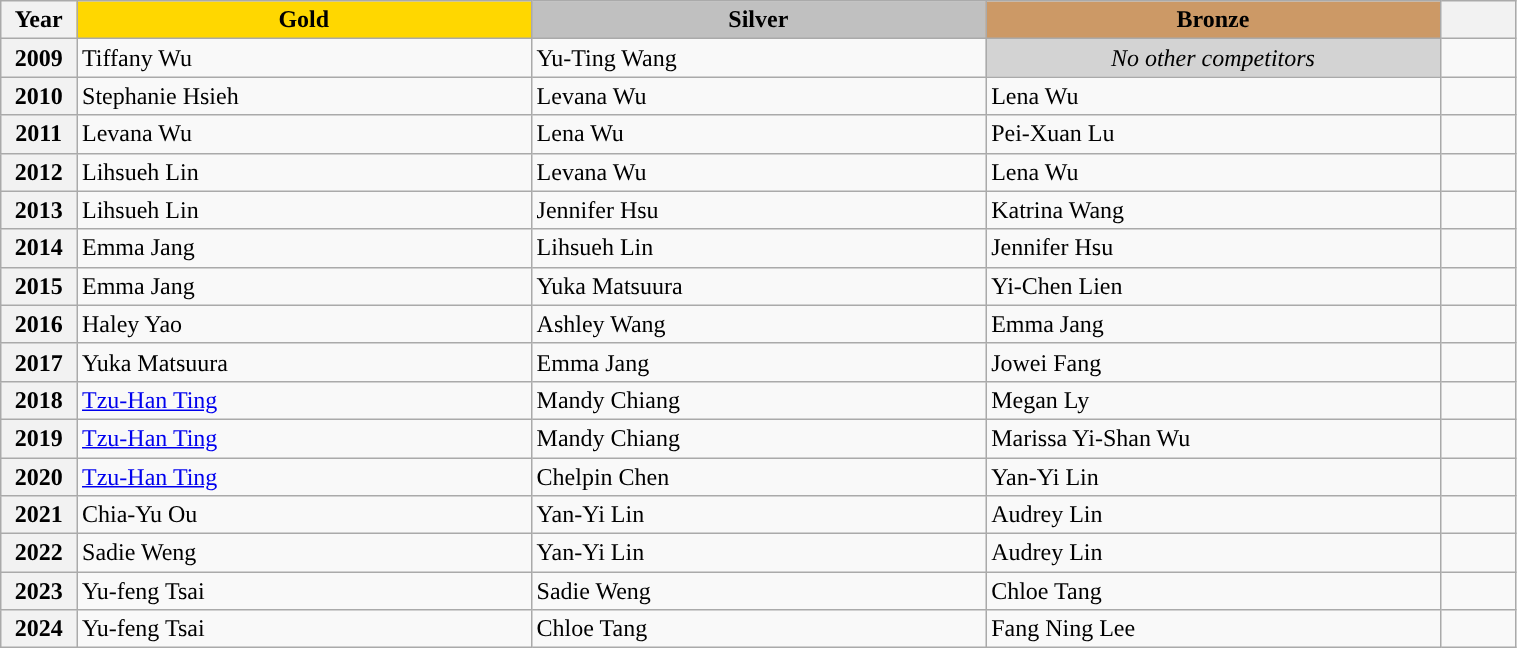<table class="wikitable unsortable" style="text-align:left; width:80%;">
<tr>
<th scope="col" style="text-align:center; width:5%;">Year</th>
<td scope="col" style="text-align:center; width:30%; background:gold"><strong>Gold</strong></td>
<td scope="col" style="text-align:center; width:30%; background:silver"><strong>Silver</strong></td>
<td scope="col" style="text-align:center; width:30%; background:#c96"><strong>Bronze</strong></td>
<th scope="col" style="text-align:center; width:5%;"></th>
</tr>
<tr>
<th scope="row">2009</th>
<td>Tiffany Wu</td>
<td>Yu-Ting Wang</td>
<td align="center" bgcolor="lightgray"><em>No other competitors</em></td>
<td></td>
</tr>
<tr>
<th scope="row">2010</th>
<td>Stephanie Hsieh</td>
<td>Levana Wu</td>
<td>Lena Wu</td>
<td></td>
</tr>
<tr>
<th scope="row">2011</th>
<td>Levana Wu</td>
<td>Lena Wu</td>
<td>Pei-Xuan Lu</td>
<td></td>
</tr>
<tr>
<th scope="row">2012</th>
<td>Lihsueh Lin</td>
<td>Levana Wu</td>
<td>Lena Wu</td>
<td></td>
</tr>
<tr>
<th scope="row">2013</th>
<td>Lihsueh Lin</td>
<td>Jennifer Hsu</td>
<td>Katrina Wang</td>
<td></td>
</tr>
<tr>
<th scope="row">2014</th>
<td>Emma Jang</td>
<td>Lihsueh Lin</td>
<td>Jennifer Hsu</td>
<td></td>
</tr>
<tr>
<th scope="row">2015</th>
<td>Emma Jang</td>
<td>Yuka Matsuura</td>
<td>Yi-Chen Lien</td>
<td></td>
</tr>
<tr>
<th scope="row">2016</th>
<td>Haley Yao</td>
<td>Ashley Wang</td>
<td>Emma Jang</td>
<td></td>
</tr>
<tr>
<th scope="row">2017</th>
<td>Yuka Matsuura</td>
<td>Emma Jang</td>
<td>Jowei Fang</td>
<td></td>
</tr>
<tr>
<th scope="row">2018</th>
<td><a href='#'>Tzu-Han Ting</a></td>
<td>Mandy Chiang</td>
<td>Megan Ly</td>
<td></td>
</tr>
<tr>
<th scope="row">2019</th>
<td><a href='#'>Tzu-Han Ting</a></td>
<td>Mandy Chiang</td>
<td>Marissa Yi-Shan Wu</td>
<td></td>
</tr>
<tr>
<th scope="row">2020</th>
<td><a href='#'>Tzu-Han Ting</a></td>
<td>Chelpin Chen</td>
<td>Yan-Yi Lin</td>
<td></td>
</tr>
<tr>
<th scope="row">2021</th>
<td>Chia-Yu Ou</td>
<td>Yan-Yi Lin</td>
<td>Audrey Lin</td>
<td></td>
</tr>
<tr>
<th scope="row">2022</th>
<td>Sadie Weng</td>
<td>Yan-Yi Lin</td>
<td>Audrey Lin</td>
<td></td>
</tr>
<tr>
<th scope="row">2023</th>
<td>Yu-feng Tsai</td>
<td>Sadie Weng</td>
<td>Chloe Tang</td>
<td></td>
</tr>
<tr>
<th scope="row">2024</th>
<td>Yu-feng Tsai</td>
<td>Chloe Tang</td>
<td>Fang Ning Lee</td>
<td></td>
</tr>
</table>
